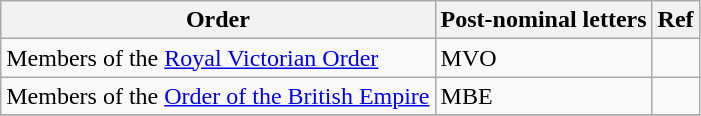<table class="wikitable">
<tr>
<th>Order</th>
<th>Post-nominal letters</th>
<th>Ref</th>
</tr>
<tr>
<td>Members of the <a href='#'>Royal Victorian Order</a></td>
<td>MVO</td>
<td></td>
</tr>
<tr>
<td>Members of the <a href='#'>Order of the British Empire</a></td>
<td>MBE</td>
<td></td>
</tr>
<tr>
</tr>
</table>
